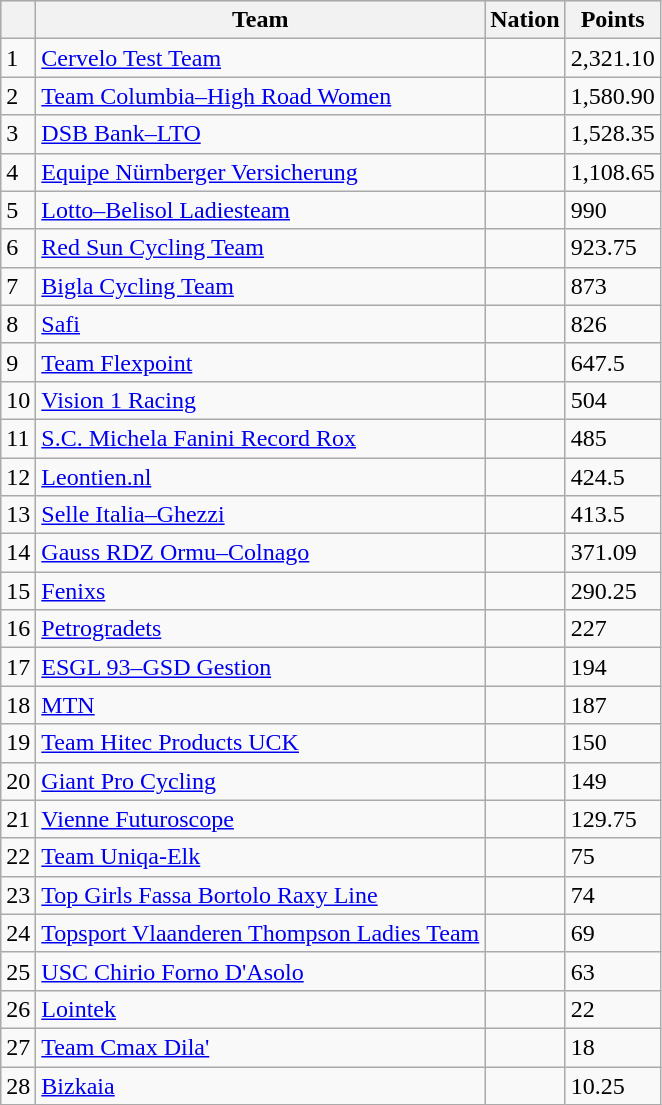<table class="wikitable sortable">
<tr style=background:#ccccff;>
<th></th>
<th>Team</th>
<th>Nation</th>
<th>Points</th>
</tr>
<tr>
<td>1</td>
<td><a href='#'>Cervelo Test Team</a></td>
<td></td>
<td>2,321.10</td>
</tr>
<tr>
<td>2</td>
<td><a href='#'>Team Columbia–High Road Women</a></td>
<td></td>
<td>1,580.90</td>
</tr>
<tr>
<td>3</td>
<td><a href='#'>DSB Bank–LTO</a></td>
<td></td>
<td>1,528.35</td>
</tr>
<tr>
<td>4</td>
<td><a href='#'>Equipe Nürnberger Versicherung</a></td>
<td></td>
<td>1,108.65</td>
</tr>
<tr>
<td>5</td>
<td><a href='#'>Lotto–Belisol Ladiesteam</a></td>
<td></td>
<td>990</td>
</tr>
<tr>
<td>6</td>
<td><a href='#'>Red Sun Cycling Team</a></td>
<td></td>
<td>923.75</td>
</tr>
<tr>
<td>7</td>
<td><a href='#'>Bigla Cycling Team</a></td>
<td></td>
<td>873</td>
</tr>
<tr>
<td>8</td>
<td><a href='#'>Safi</a></td>
<td></td>
<td>826</td>
</tr>
<tr>
<td>9</td>
<td><a href='#'>Team Flexpoint</a></td>
<td></td>
<td>647.5</td>
</tr>
<tr>
<td>10</td>
<td><a href='#'>Vision 1 Racing</a></td>
<td></td>
<td>504</td>
</tr>
<tr>
<td>11</td>
<td><a href='#'>S.C. Michela Fanini Record Rox</a></td>
<td></td>
<td>485</td>
</tr>
<tr>
<td>12</td>
<td><a href='#'>Leontien.nl</a></td>
<td></td>
<td>424.5</td>
</tr>
<tr>
<td>13</td>
<td><a href='#'>Selle Italia–Ghezzi</a></td>
<td></td>
<td>413.5</td>
</tr>
<tr>
<td>14</td>
<td><a href='#'>Gauss RDZ Ormu–Colnago</a></td>
<td></td>
<td>371.09</td>
</tr>
<tr>
<td>15</td>
<td><a href='#'>Fenixs</a></td>
<td></td>
<td>290.25</td>
</tr>
<tr>
<td>16</td>
<td><a href='#'>Petrogradets</a></td>
<td></td>
<td>227</td>
</tr>
<tr>
<td>17</td>
<td><a href='#'>ESGL 93–GSD Gestion</a></td>
<td></td>
<td>194</td>
</tr>
<tr>
<td>18</td>
<td><a href='#'>MTN</a></td>
<td></td>
<td>187</td>
</tr>
<tr>
<td>19</td>
<td><a href='#'>Team Hitec Products UCK</a></td>
<td></td>
<td>150</td>
</tr>
<tr>
<td>20</td>
<td><a href='#'>Giant Pro Cycling</a></td>
<td></td>
<td>149</td>
</tr>
<tr>
<td>21</td>
<td><a href='#'>Vienne Futuroscope</a></td>
<td></td>
<td>129.75</td>
</tr>
<tr>
<td>22</td>
<td><a href='#'>Team Uniqa-Elk</a></td>
<td></td>
<td>75</td>
</tr>
<tr>
<td>23</td>
<td><a href='#'>Top Girls Fassa Bortolo Raxy Line</a></td>
<td></td>
<td>74</td>
</tr>
<tr>
<td>24</td>
<td><a href='#'>Topsport Vlaanderen Thompson Ladies Team</a></td>
<td></td>
<td>69</td>
</tr>
<tr>
<td>25</td>
<td><a href='#'>USC Chirio Forno D'Asolo</a></td>
<td></td>
<td>63</td>
</tr>
<tr>
<td>26</td>
<td><a href='#'>Lointek</a></td>
<td></td>
<td>22</td>
</tr>
<tr>
<td>27</td>
<td><a href='#'>Team Cmax Dila'</a></td>
<td></td>
<td>18</td>
</tr>
<tr>
<td>28</td>
<td><a href='#'>Bizkaia</a></td>
<td></td>
<td>10.25</td>
</tr>
</table>
